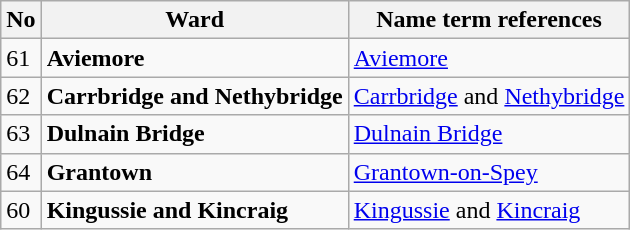<table class="wikitable">
<tr>
<th>No</th>
<th>Ward</th>
<th>Name term references</th>
</tr>
<tr>
<td>61</td>
<td><strong>Aviemore</strong></td>
<td><a href='#'>Aviemore</a></td>
</tr>
<tr>
<td>62</td>
<td><strong>Carrbridge and Nethybridge</strong></td>
<td><a href='#'>Carrbridge</a> and <a href='#'>Nethybridge</a></td>
</tr>
<tr>
<td>63</td>
<td><strong>Dulnain Bridge</strong></td>
<td><a href='#'>Dulnain Bridge</a></td>
</tr>
<tr>
<td>64</td>
<td><strong>Grantown</strong></td>
<td><a href='#'>Grantown-on-Spey</a></td>
</tr>
<tr>
<td>60</td>
<td><strong>Kingussie and Kincraig</strong></td>
<td><a href='#'>Kingussie</a> and <a href='#'>Kincraig</a></td>
</tr>
</table>
